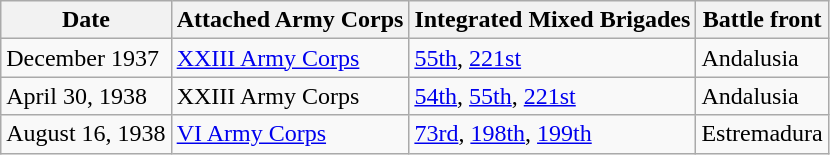<table class = "wikitable">
<tr>
<th>Date</th>
<th>Attached Army Corps</th>
<th>Integrated Mixed Brigades</th>
<th>Battle front</th>
</tr>
<tr>
<td>December 1937</td>
<td><a href='#'>XXIII Army Corps</a></td>
<td><a href='#'>55th</a>, <a href='#'>221st</a></td>
<td>Andalusia</td>
</tr>
<tr>
<td>April 30, 1938</td>
<td>XXIII Army Corps</td>
<td><a href='#'>54th</a>, <a href='#'>55th</a>, <a href='#'>221st</a></td>
<td>Andalusia</td>
</tr>
<tr>
<td>August 16, 1938</td>
<td><a href='#'>VI Army Corps</a></td>
<td><a href='#'>73rd</a>, <a href='#'>198th</a>, <a href='#'>199th</a></td>
<td>Estremadura</td>
</tr>
</table>
